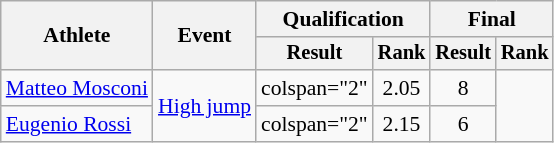<table class=wikitable style="font-size:90%">
<tr>
<th rowspan="2">Athlete</th>
<th rowspan="2">Event</th>
<th colspan="2">Qualification</th>
<th colspan="2">Final</th>
</tr>
<tr style="font-size:95%">
<th>Result</th>
<th>Rank</th>
<th>Result</th>
<th>Rank</th>
</tr>
<tr align="center">
<td align="left"><a href='#'>Matteo Mosconi</a></td>
<td rowspan="2" align="left"><a href='#'>High jump</a></td>
<td>colspan="2" </td>
<td>2.05</td>
<td>8</td>
</tr>
<tr align="center">
<td align="left"><a href='#'>Eugenio Rossi</a></td>
<td>colspan="2" </td>
<td>2.15</td>
<td>6</td>
</tr>
</table>
